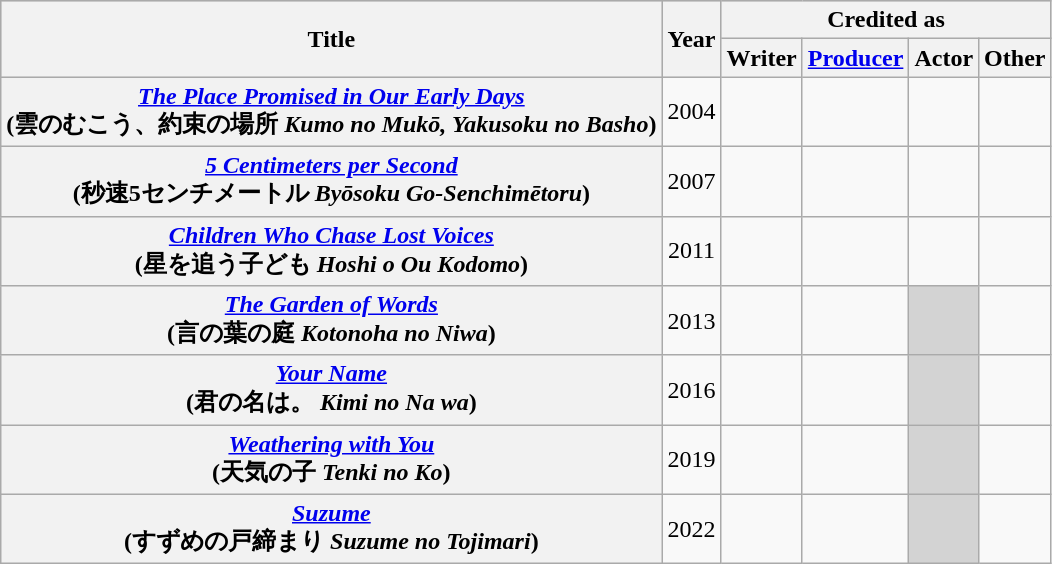<table class="wikitable plainrowheaders sortable">
<tr style="background:#ccc; text-align:center;">
<th scope="col" rowspan="2">Title</th>
<th scope="col" rowspan="2">Year</th>
<th scope="col" colspan="4">Credited as</th>
</tr>
<tr>
<th scope="col">Writer</th>
<th scope="col"><a href='#'>Producer</a></th>
<th scope="col">Actor</th>
<th scope="col">Other</th>
</tr>
<tr>
<th scope=row><em><a href='#'>The Place Promised in Our Early Days</a></em><br>(雲のむこう、約束の場所 <em>Kumo no Mukō, Yakusoku no Basho</em>)</th>
<td style="text-align:center;">2004</td>
<td></td>
<td></td>
<td></td>
<td></td>
</tr>
<tr>
<th scope=row><em><a href='#'>5 Centimeters per Second</a></em><br>(秒速5センチメートル <em>Byōsoku Go-Senchimētoru</em>)</th>
<td style="text-align:center;">2007</td>
<td></td>
<td></td>
<td></td>
<td></td>
</tr>
<tr>
<th scope=row><em><a href='#'>Children Who Chase Lost Voices</a></em><br>(星を追う子ども <em>Hoshi o Ou Kodomo</em>)</th>
<td style="text-align:center;">2011</td>
<td></td>
<td></td>
<td></td>
<td></td>
</tr>
<tr>
<th scope=row><em><a href='#'>The Garden of Words</a></em><br>(言の葉の庭 <em>Kotonoha no Niwa</em>)</th>
<td style="text-align:center;">2013</td>
<td></td>
<td></td>
<td style="background:#d3d3d3;"></td>
<td></td>
</tr>
<tr>
<th scope=row><em><a href='#'>Your Name</a></em><br>(君の名は。 <em>Kimi no Na wa</em>)</th>
<td style="text-align:center;">2016</td>
<td></td>
<td></td>
<td style="background:#d3d3d3;"></td>
<td></td>
</tr>
<tr>
<th scope=row><em><a href='#'>Weathering with You</a></em><br>(天気の子 <em>Tenki no Ko</em>)</th>
<td style="text-align:center;">2019</td>
<td></td>
<td></td>
<td style="background:#d3d3d3;"></td>
<td></td>
</tr>
<tr>
<th scope=row><em><a href='#'>Suzume</a></em><br>(すずめの戸締まり <em>Suzume no Tojimari</em>)</th>
<td style="text-align:center;">2022</td>
<td></td>
<td></td>
<td style="background:#d3d3d3;"></td>
<td></td>
</tr>
</table>
